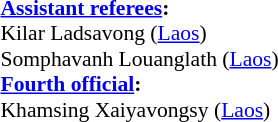<table width=50% style="font-size: 90%">
<tr>
<td width=50% valign=top><br><strong><a href='#'>Assistant referees</a>:</strong>
<br>Kilar Ladsavong (<a href='#'>Laos</a>)
<br>Somphavanh Louanglath  (<a href='#'>Laos</a>)
<br><strong><a href='#'>Fourth official</a>:</strong>
<br>Khamsing Xaiyavongsy (<a href='#'>Laos</a>)</td>
</tr>
</table>
